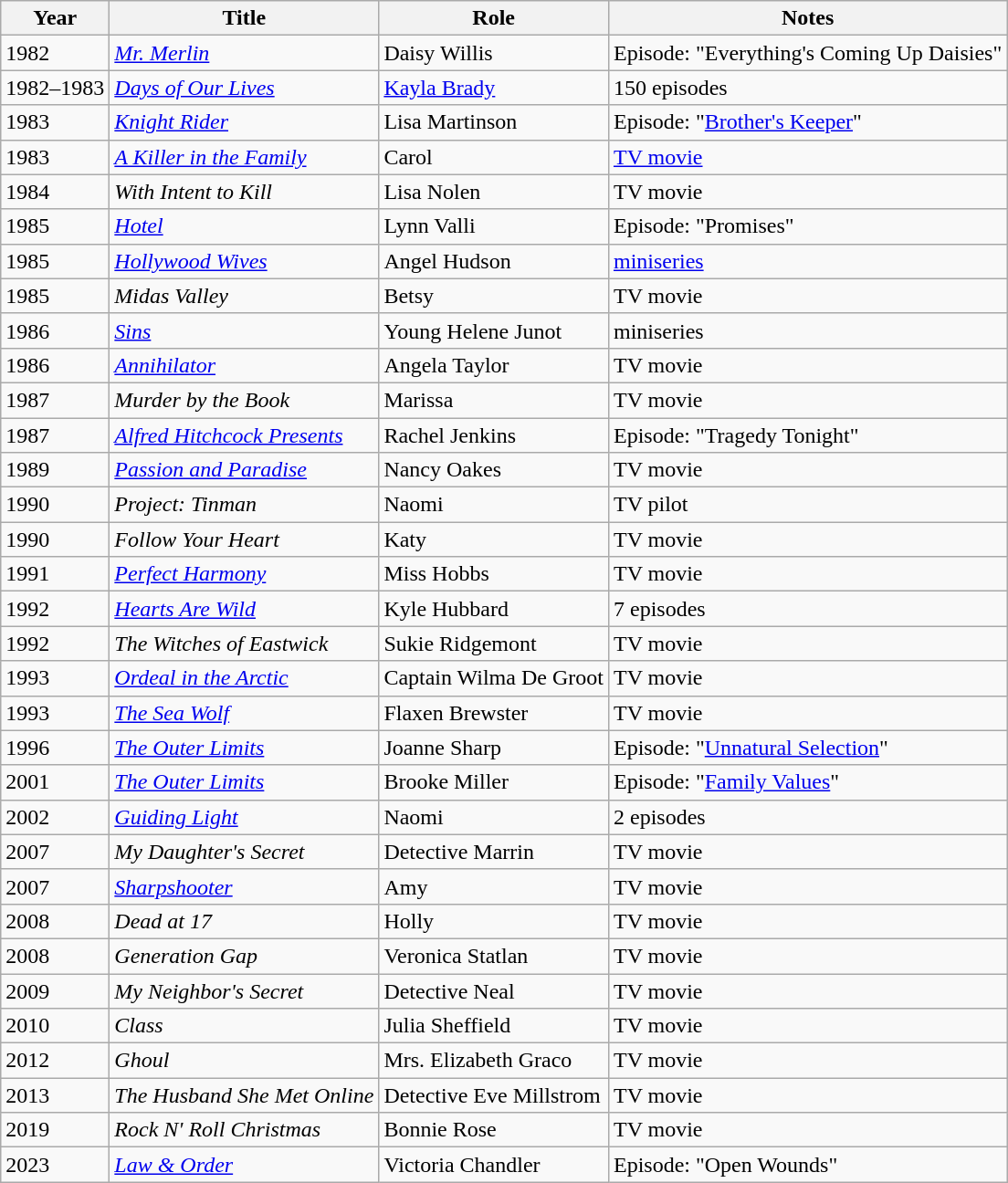<table class="wikitable sortable">
<tr>
<th>Year</th>
<th>Title</th>
<th>Role</th>
<th class="unsortable">Notes</th>
</tr>
<tr>
<td>1982</td>
<td><em><a href='#'>Mr. Merlin</a></em></td>
<td>Daisy Willis</td>
<td>Episode: "Everything's Coming Up Daisies"</td>
</tr>
<tr>
<td>1982–1983</td>
<td><em><a href='#'>Days of Our Lives</a></em></td>
<td><a href='#'>Kayla Brady</a></td>
<td>150 episodes</td>
</tr>
<tr>
<td>1983</td>
<td><em><a href='#'>Knight Rider</a></em></td>
<td>Lisa Martinson</td>
<td>Episode: "<a href='#'>Brother's Keeper</a>"</td>
</tr>
<tr>
<td>1983</td>
<td data-sort-value="Killer in the Family, A"><em><a href='#'>A Killer in the Family</a></em></td>
<td>Carol</td>
<td><a href='#'>TV movie</a></td>
</tr>
<tr>
<td>1984</td>
<td><em>With Intent to Kill</em></td>
<td>Lisa Nolen</td>
<td>TV movie</td>
</tr>
<tr>
<td>1985</td>
<td><em><a href='#'>Hotel</a></em></td>
<td>Lynn Valli</td>
<td>Episode: "Promises"</td>
</tr>
<tr>
<td>1985</td>
<td><em><a href='#'>Hollywood Wives</a></em></td>
<td>Angel Hudson</td>
<td><a href='#'>miniseries</a></td>
</tr>
<tr>
<td>1985</td>
<td><em>Midas Valley</em></td>
<td>Betsy</td>
<td>TV movie</td>
</tr>
<tr>
<td>1986</td>
<td><em><a href='#'>Sins</a></em></td>
<td>Young Helene Junot</td>
<td>miniseries</td>
</tr>
<tr>
<td>1986</td>
<td><em><a href='#'>Annihilator</a></em></td>
<td>Angela Taylor</td>
<td>TV movie</td>
</tr>
<tr>
<td>1987</td>
<td><em>Murder by the Book</em></td>
<td>Marissa</td>
<td>TV movie</td>
</tr>
<tr>
<td>1987</td>
<td><em><a href='#'>Alfred Hitchcock Presents</a></em></td>
<td>Rachel Jenkins</td>
<td>Episode: "Tragedy Tonight"</td>
</tr>
<tr>
<td>1989</td>
<td><em><a href='#'>Passion and Paradise</a></em></td>
<td>Nancy Oakes</td>
<td>TV movie</td>
</tr>
<tr>
<td>1990</td>
<td><em>Project: Tinman</em></td>
<td>Naomi</td>
<td>TV pilot</td>
</tr>
<tr>
<td>1990</td>
<td><em>Follow Your Heart</em></td>
<td>Katy</td>
<td>TV movie</td>
</tr>
<tr>
<td>1991</td>
<td><em><a href='#'>Perfect Harmony</a></em></td>
<td>Miss Hobbs</td>
<td>TV movie</td>
</tr>
<tr>
<td>1992</td>
<td><em><a href='#'>Hearts Are Wild</a></em></td>
<td>Kyle Hubbard</td>
<td>7 episodes</td>
</tr>
<tr>
<td>1992</td>
<td data-sort-value="Witches of Eastwick, The"><em>The Witches of Eastwick</em></td>
<td>Sukie Ridgemont</td>
<td>TV movie</td>
</tr>
<tr>
<td>1993</td>
<td><em><a href='#'>Ordeal in the Arctic</a></em></td>
<td>Captain Wilma De Groot</td>
<td>TV movie</td>
</tr>
<tr>
<td>1993</td>
<td data-sort-value="Sea Wolf, The"><em><a href='#'>The Sea Wolf</a></em></td>
<td>Flaxen Brewster</td>
<td>TV movie</td>
</tr>
<tr>
<td>1996</td>
<td data-sort-value="Outer Limits, The"><em><a href='#'>The Outer Limits</a></em></td>
<td>Joanne Sharp</td>
<td>Episode: "<a href='#'>Unnatural Selection</a>"</td>
</tr>
<tr>
<td>2001</td>
<td data-sort-value="Outer Limits, The"><em><a href='#'>The Outer Limits</a></em></td>
<td>Brooke Miller</td>
<td>Episode: "<a href='#'>Family Values</a>"</td>
</tr>
<tr>
<td>2002</td>
<td><em><a href='#'>Guiding Light</a></em></td>
<td>Naomi</td>
<td>2 episodes</td>
</tr>
<tr>
<td>2007</td>
<td><em>My Daughter's Secret</em></td>
<td>Detective Marrin</td>
<td>TV movie</td>
</tr>
<tr>
<td>2007</td>
<td><em><a href='#'>Sharpshooter</a></em></td>
<td>Amy</td>
<td>TV movie</td>
</tr>
<tr>
<td>2008</td>
<td><em>Dead at 17</em></td>
<td>Holly</td>
<td>TV movie</td>
</tr>
<tr>
<td>2008</td>
<td><em>Generation Gap</em></td>
<td>Veronica Statlan</td>
<td>TV movie</td>
</tr>
<tr>
<td>2009</td>
<td><em>My Neighbor's Secret</em></td>
<td>Detective Neal</td>
<td>TV movie</td>
</tr>
<tr>
<td>2010</td>
<td><em>Class</em></td>
<td>Julia Sheffield</td>
<td>TV movie</td>
</tr>
<tr>
<td>2012</td>
<td><em>Ghoul</em></td>
<td>Mrs. Elizabeth Graco</td>
<td>TV movie</td>
</tr>
<tr>
<td>2013</td>
<td data-sort-value="Husband She Met Online, The"><em>The Husband She Met Online</em></td>
<td>Detective Eve Millstrom</td>
<td>TV movie</td>
</tr>
<tr>
<td>2019</td>
<td><em>Rock N' Roll Christmas</em></td>
<td>Bonnie Rose</td>
<td>TV movie</td>
</tr>
<tr>
<td>2023</td>
<td><em><a href='#'>Law & Order</a></em></td>
<td>Victoria Chandler</td>
<td>Episode: "Open Wounds"</td>
</tr>
</table>
